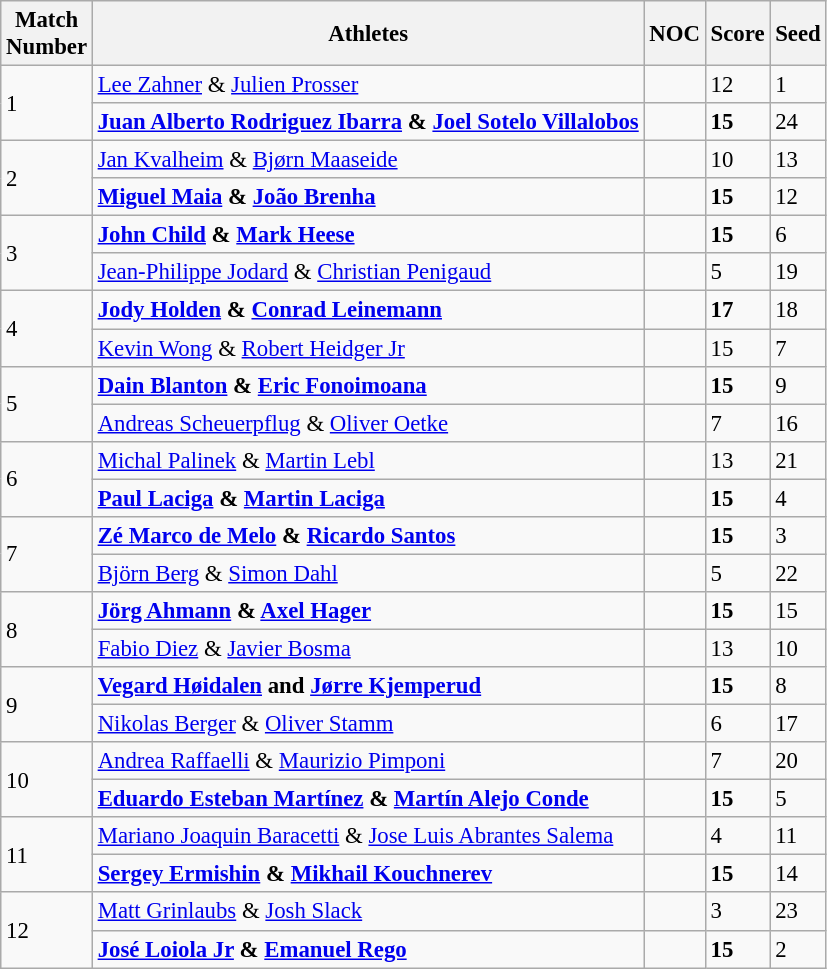<table class="wikitable" style="font-size:95%;">
<tr>
<th>Match <br>Number</th>
<th align="center">Athletes</th>
<th>NOC</th>
<th>Score</th>
<th>Seed</th>
</tr>
<tr>
<td Rowspan=2>1</td>
<td><a href='#'>Lee Zahner</a> & <a href='#'>Julien Prosser</a></td>
<td></td>
<td>12</td>
<td>1</td>
</tr>
<tr>
<td><strong><a href='#'>Juan Alberto Rodriguez Ibarra</a> & <a href='#'>Joel Sotelo Villalobos</a></strong></td>
<td></td>
<td><strong>15</strong></td>
<td>24</td>
</tr>
<tr>
<td Rowspan=2>2</td>
<td><a href='#'>Jan Kvalheim</a> & <a href='#'>Bjørn Maaseide</a></td>
<td></td>
<td>10</td>
<td>13</td>
</tr>
<tr>
<td><strong><a href='#'>Miguel Maia</a> & <a href='#'>João Brenha</a></strong></td>
<td></td>
<td><strong>15</strong></td>
<td>12</td>
</tr>
<tr>
<td Rowspan=2>3</td>
<td><strong><a href='#'>John Child</a> & <a href='#'>Mark Heese</a></strong></td>
<td></td>
<td><strong>15</strong></td>
<td>6</td>
</tr>
<tr>
<td><a href='#'>Jean-Philippe Jodard</a> & <a href='#'>Christian Penigaud</a></td>
<td></td>
<td>5</td>
<td>19</td>
</tr>
<tr>
<td Rowspan=2>4</td>
<td><strong><a href='#'>Jody Holden</a> & <a href='#'>Conrad Leinemann</a></strong></td>
<td></td>
<td><strong>17</strong></td>
<td>18</td>
</tr>
<tr>
<td><a href='#'>Kevin Wong</a> & <a href='#'>Robert Heidger Jr</a></td>
<td></td>
<td>15</td>
<td>7</td>
</tr>
<tr>
<td Rowspan=2>5</td>
<td><strong><a href='#'>Dain Blanton</a> & <a href='#'>Eric Fonoimoana</a></strong></td>
<td></td>
<td><strong>15</strong></td>
<td>9</td>
</tr>
<tr>
<td><a href='#'>Andreas Scheuerpflug</a> & <a href='#'>Oliver Oetke</a></td>
<td></td>
<td>7</td>
<td>16</td>
</tr>
<tr>
<td Rowspan=2>6</td>
<td><a href='#'>Michal Palinek</a> & <a href='#'>Martin Lebl</a></td>
<td></td>
<td>13</td>
<td>21</td>
</tr>
<tr>
<td><strong><a href='#'>Paul Laciga</a> & <a href='#'>Martin Laciga</a></strong></td>
<td></td>
<td><strong>15</strong></td>
<td>4</td>
</tr>
<tr>
<td Rowspan=2>7</td>
<td><strong><a href='#'>Zé Marco de Melo</a> & <a href='#'>Ricardo Santos</a></strong></td>
<td></td>
<td><strong>15</strong></td>
<td>3</td>
</tr>
<tr>
<td><a href='#'>Björn Berg</a> & <a href='#'>Simon Dahl</a></td>
<td></td>
<td>5</td>
<td>22</td>
</tr>
<tr>
<td Rowspan=2>8</td>
<td><strong><a href='#'>Jörg Ahmann</a> & <a href='#'>Axel Hager</a></strong></td>
<td></td>
<td><strong>15</strong></td>
<td>15</td>
</tr>
<tr>
<td><a href='#'>Fabio Diez</a> & <a href='#'>Javier Bosma</a></td>
<td></td>
<td>13</td>
<td>10</td>
</tr>
<tr>
<td Rowspan=2>9</td>
<td><strong><a href='#'>Vegard Høidalen</a> and <a href='#'>Jørre Kjemperud</a></strong></td>
<td></td>
<td><strong>15</strong></td>
<td>8</td>
</tr>
<tr>
<td><a href='#'>Nikolas Berger</a> & <a href='#'>Oliver Stamm</a></td>
<td></td>
<td>6</td>
<td>17</td>
</tr>
<tr>
<td Rowspan=2>10</td>
<td><a href='#'>Andrea Raffaelli</a> & <a href='#'>Maurizio Pimponi</a></td>
<td></td>
<td>7</td>
<td>20</td>
</tr>
<tr>
<td><strong><a href='#'>Eduardo Esteban Martínez</a> & <a href='#'>Martín Alejo Conde</a></strong></td>
<td></td>
<td><strong>15</strong></td>
<td>5</td>
</tr>
<tr>
<td Rowspan=2>11</td>
<td><a href='#'>Mariano Joaquin Baracetti</a> & <a href='#'>Jose Luis Abrantes Salema</a></td>
<td></td>
<td>4</td>
<td>11</td>
</tr>
<tr>
<td><strong><a href='#'>Sergey Ermishin</a> & <a href='#'>Mikhail Kouchnerev</a></strong></td>
<td></td>
<td><strong>15</strong></td>
<td>14</td>
</tr>
<tr>
<td Rowspan=2>12</td>
<td><a href='#'>Matt Grinlaubs</a> & <a href='#'>Josh Slack</a></td>
<td></td>
<td>3</td>
<td>23</td>
</tr>
<tr>
<td><strong><a href='#'>José Loiola Jr</a> & <a href='#'>Emanuel Rego</a></strong></td>
<td></td>
<td><strong>15</strong></td>
<td>2</td>
</tr>
</table>
